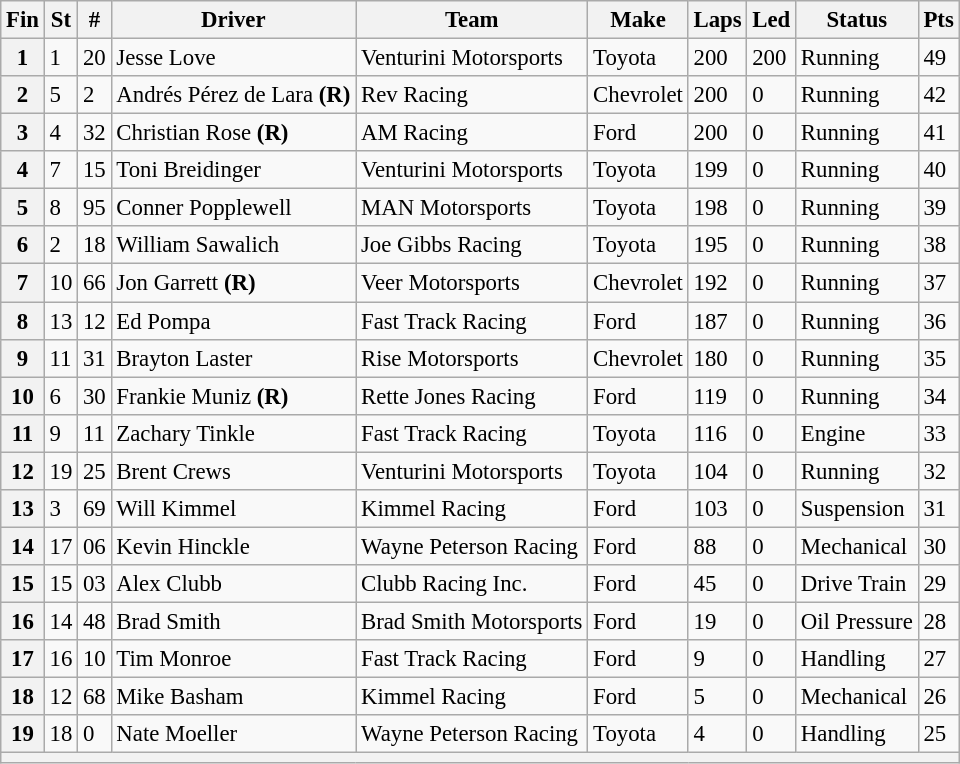<table class="wikitable" style="font-size:95%">
<tr>
<th>Fin</th>
<th>St</th>
<th>#</th>
<th>Driver</th>
<th>Team</th>
<th>Make</th>
<th>Laps</th>
<th>Led</th>
<th>Status</th>
<th>Pts</th>
</tr>
<tr>
<th>1</th>
<td>1</td>
<td>20</td>
<td>Jesse Love</td>
<td>Venturini Motorsports</td>
<td>Toyota</td>
<td>200</td>
<td>200</td>
<td>Running</td>
<td>49</td>
</tr>
<tr>
<th>2</th>
<td>5</td>
<td>2</td>
<td>Andrés Pérez de Lara <strong>(R)</strong></td>
<td>Rev Racing</td>
<td>Chevrolet</td>
<td>200</td>
<td>0</td>
<td>Running</td>
<td>42</td>
</tr>
<tr>
<th>3</th>
<td>4</td>
<td>32</td>
<td>Christian Rose <strong>(R)</strong></td>
<td>AM Racing</td>
<td>Ford</td>
<td>200</td>
<td>0</td>
<td>Running</td>
<td>41</td>
</tr>
<tr>
<th>4</th>
<td>7</td>
<td>15</td>
<td>Toni Breidinger</td>
<td>Venturini Motorsports</td>
<td>Toyota</td>
<td>199</td>
<td>0</td>
<td>Running</td>
<td>40</td>
</tr>
<tr>
<th>5</th>
<td>8</td>
<td>95</td>
<td>Conner Popplewell</td>
<td>MAN Motorsports</td>
<td>Toyota</td>
<td>198</td>
<td>0</td>
<td>Running</td>
<td>39</td>
</tr>
<tr>
<th>6</th>
<td>2</td>
<td>18</td>
<td>William Sawalich</td>
<td>Joe Gibbs Racing</td>
<td>Toyota</td>
<td>195</td>
<td>0</td>
<td>Running</td>
<td>38</td>
</tr>
<tr>
<th>7</th>
<td>10</td>
<td>66</td>
<td>Jon Garrett <strong>(R)</strong></td>
<td>Veer Motorsports</td>
<td>Chevrolet</td>
<td>192</td>
<td>0</td>
<td>Running</td>
<td>37</td>
</tr>
<tr>
<th>8</th>
<td>13</td>
<td>12</td>
<td>Ed Pompa</td>
<td>Fast Track Racing</td>
<td>Ford</td>
<td>187</td>
<td>0</td>
<td>Running</td>
<td>36</td>
</tr>
<tr>
<th>9</th>
<td>11</td>
<td>31</td>
<td>Brayton Laster</td>
<td>Rise Motorsports</td>
<td>Chevrolet</td>
<td>180</td>
<td>0</td>
<td>Running</td>
<td>35</td>
</tr>
<tr>
<th>10</th>
<td>6</td>
<td>30</td>
<td>Frankie Muniz <strong>(R)</strong></td>
<td>Rette Jones Racing</td>
<td>Ford</td>
<td>119</td>
<td>0</td>
<td>Running</td>
<td>34</td>
</tr>
<tr>
<th>11</th>
<td>9</td>
<td>11</td>
<td>Zachary Tinkle</td>
<td>Fast Track Racing</td>
<td>Toyota</td>
<td>116</td>
<td>0</td>
<td>Engine</td>
<td>33</td>
</tr>
<tr>
<th>12</th>
<td>19</td>
<td>25</td>
<td>Brent Crews</td>
<td>Venturini Motorsports</td>
<td>Toyota</td>
<td>104</td>
<td>0</td>
<td>Running</td>
<td>32</td>
</tr>
<tr>
<th>13</th>
<td>3</td>
<td>69</td>
<td>Will Kimmel</td>
<td>Kimmel Racing</td>
<td>Ford</td>
<td>103</td>
<td>0</td>
<td>Suspension</td>
<td>31</td>
</tr>
<tr>
<th>14</th>
<td>17</td>
<td>06</td>
<td>Kevin Hinckle</td>
<td>Wayne Peterson Racing</td>
<td>Ford</td>
<td>88</td>
<td>0</td>
<td>Mechanical</td>
<td>30</td>
</tr>
<tr>
<th>15</th>
<td>15</td>
<td>03</td>
<td>Alex Clubb</td>
<td>Clubb Racing Inc.</td>
<td>Ford</td>
<td>45</td>
<td>0</td>
<td>Drive Train</td>
<td>29</td>
</tr>
<tr>
<th>16</th>
<td>14</td>
<td>48</td>
<td>Brad Smith</td>
<td>Brad Smith Motorsports</td>
<td>Ford</td>
<td>19</td>
<td>0</td>
<td>Oil Pressure</td>
<td>28</td>
</tr>
<tr>
<th>17</th>
<td>16</td>
<td>10</td>
<td>Tim Monroe</td>
<td>Fast Track Racing</td>
<td>Ford</td>
<td>9</td>
<td>0</td>
<td>Handling</td>
<td>27</td>
</tr>
<tr>
<th>18</th>
<td>12</td>
<td>68</td>
<td>Mike Basham</td>
<td>Kimmel Racing</td>
<td>Ford</td>
<td>5</td>
<td>0</td>
<td>Mechanical</td>
<td>26</td>
</tr>
<tr>
<th>19</th>
<td>18</td>
<td>0</td>
<td>Nate Moeller</td>
<td>Wayne Peterson Racing</td>
<td>Toyota</td>
<td>4</td>
<td>0</td>
<td>Handling</td>
<td>25</td>
</tr>
<tr>
<th colspan="10"></th>
</tr>
</table>
